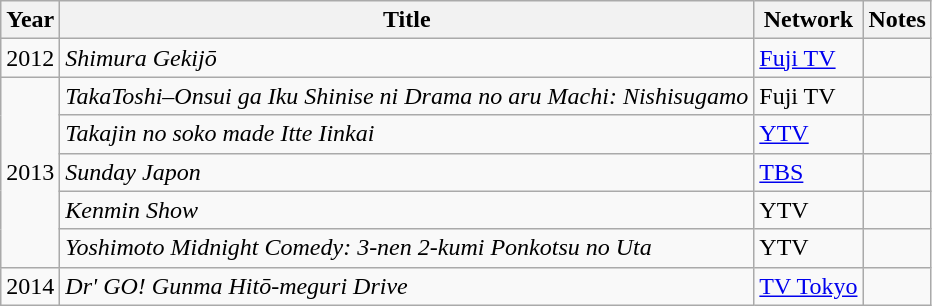<table class="wikitable">
<tr>
<th>Year</th>
<th>Title</th>
<th>Network</th>
<th>Notes</th>
</tr>
<tr>
<td>2012</td>
<td><em>Shimura Gekijō</em></td>
<td><a href='#'>Fuji TV</a></td>
<td></td>
</tr>
<tr>
<td rowspan="5">2013</td>
<td><em>TakaToshi–Onsui ga Iku Shinise ni Drama no aru Machi: Nishisugamo</em></td>
<td>Fuji TV</td>
<td></td>
</tr>
<tr>
<td><em>Takajin no soko made Itte Iinkai</em></td>
<td><a href='#'>YTV</a></td>
<td></td>
</tr>
<tr>
<td><em>Sunday Japon</em></td>
<td><a href='#'>TBS</a></td>
<td></td>
</tr>
<tr>
<td><em>Kenmin Show</em></td>
<td>YTV</td>
<td></td>
</tr>
<tr>
<td><em>Yoshimoto Midnight Comedy: 3-nen 2-kumi Ponkotsu no Uta</em></td>
<td>YTV</td>
<td></td>
</tr>
<tr>
<td>2014</td>
<td><em>Dr' GO! Gunma Hitō-meguri Drive</em></td>
<td><a href='#'>TV Tokyo</a></td>
<td></td>
</tr>
</table>
